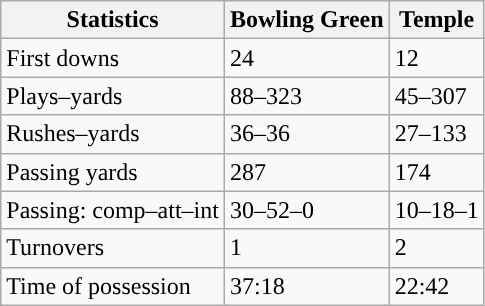<table class="wikitable" style="float:left">
<tr>
<th>Statistics</th>
<th>Bowling Green</th>
<th>Temple</th>
</tr>
<tr>
<td>First downs</td>
<td>24</td>
<td>12</td>
</tr>
<tr>
<td>Plays–yards</td>
<td>88–323</td>
<td>45–307</td>
</tr>
<tr>
<td>Rushes–yards</td>
<td>36–36</td>
<td>27–133</td>
</tr>
<tr>
<td>Passing yards</td>
<td>287</td>
<td>174</td>
</tr>
<tr>
<td>Passing: comp–att–int</td>
<td>30–52–0</td>
<td>10–18–1</td>
</tr>
<tr>
<td>Turnovers</td>
<td>1</td>
<td>2</td>
</tr>
<tr>
<td>Time of possession</td>
<td>37:18</td>
<td>22:42</td>
</tr>
</table>
